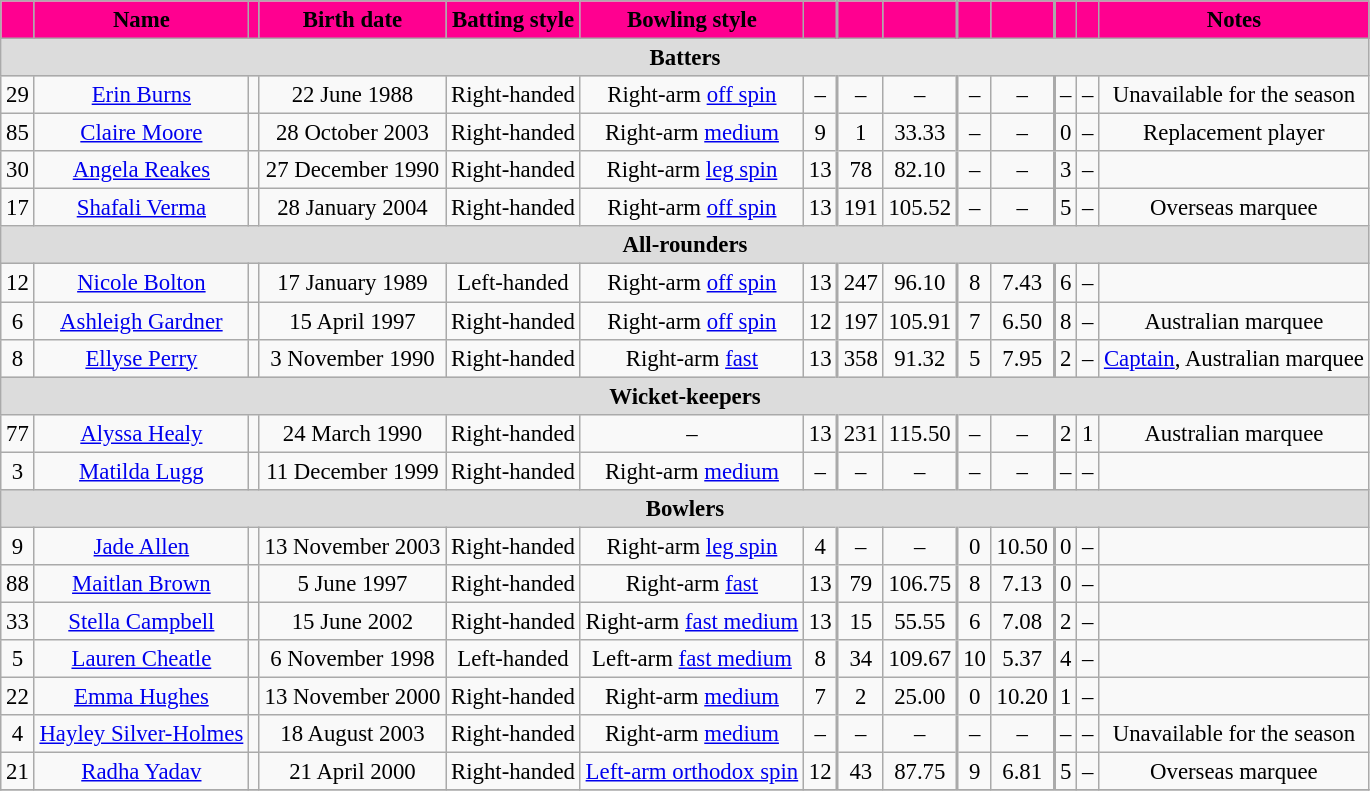<table class="wikitable" style="font-size:95%;">
<tr>
<th style="background:#ff0090; color:black;"></th>
<th style="background:#ff0090; color:black;">Name</th>
<th style="background:#ff0090; color:black;"></th>
<th style="background:#ff0090; color:black;">Birth date</th>
<th style="background:#ff0090; color:black;">Batting style</th>
<th style="background:#ff0090; color:black;">Bowling style</th>
<th style="background:#ff0090; color:black;"></th>
<th style="background:#ff0090; color:black; border-left-width: 2px;"></th>
<th style="background:#ff0090; color:black;"></th>
<th style="background:#ff0090; color:black; border-left-width: 2px;"></th>
<th style="background:#ff0090; color:black;"></th>
<th style="background:#ff0090; color:black; border-left-width: 2px;"></th>
<th style="background:#ff0090; color:black;"></th>
<th style="background:#ff0090; color:black;">Notes</th>
</tr>
<tr>
<th colspan="14" style="background: #DCDCDC; text-align:center;">Batters</th>
</tr>
<tr align="center">
<td>29</td>
<td><a href='#'>Erin Burns</a></td>
<td></td>
<td>22 June 1988</td>
<td>Right-handed</td>
<td>Right-arm <a href='#'>off spin</a></td>
<td>–</td>
<td style="border-left-width: 2px">–</td>
<td>–</td>
<td style="border-left-width: 2px">–</td>
<td>–</td>
<td style="border-left-width: 2px">–</td>
<td>–</td>
<td>Unavailable for the season</td>
</tr>
<tr align="center">
<td>85</td>
<td><a href='#'>Claire Moore</a></td>
<td></td>
<td>28 October 2003</td>
<td>Right-handed</td>
<td>Right-arm <a href='#'>medium</a></td>
<td>9</td>
<td style="border-left-width: 2px">1</td>
<td>33.33</td>
<td style="border-left-width: 2px">–</td>
<td>–</td>
<td style="border-left-width: 2px">0</td>
<td>–</td>
<td>Replacement player</td>
</tr>
<tr align="center">
<td>30</td>
<td><a href='#'>Angela Reakes</a></td>
<td></td>
<td>27 December 1990</td>
<td>Right-handed</td>
<td>Right-arm <a href='#'>leg spin</a></td>
<td>13</td>
<td style="border-left-width: 2px">78</td>
<td>82.10</td>
<td style="border-left-width: 2px">–</td>
<td>–</td>
<td style="border-left-width: 2px">3</td>
<td>–</td>
<td></td>
</tr>
<tr align="center">
<td>17</td>
<td><a href='#'>Shafali Verma</a></td>
<td></td>
<td>28 January 2004</td>
<td>Right-handed</td>
<td>Right-arm <a href='#'>off spin</a></td>
<td>13</td>
<td style="border-left-width: 2px">191</td>
<td>105.52</td>
<td style="border-left-width: 2px">–</td>
<td>–</td>
<td style="border-left-width: 2px">5</td>
<td>–</td>
<td>Overseas marquee</td>
</tr>
<tr>
<th colspan="14" style="background: #DCDCDC; text-align:center;">All-rounders</th>
</tr>
<tr align="center">
<td>12</td>
<td><a href='#'>Nicole Bolton</a></td>
<td></td>
<td>17 January 1989</td>
<td>Left-handed</td>
<td>Right-arm <a href='#'>off spin</a></td>
<td>13</td>
<td style="border-left-width: 2px">247</td>
<td>96.10</td>
<td style="border-left-width: 2px">8</td>
<td>7.43</td>
<td style="border-left-width: 2px">6</td>
<td>–</td>
<td></td>
</tr>
<tr align="center">
<td>6</td>
<td><a href='#'>Ashleigh Gardner</a></td>
<td></td>
<td>15 April 1997</td>
<td>Right-handed</td>
<td>Right-arm <a href='#'>off spin</a></td>
<td>12</td>
<td style="border-left-width: 2px">197</td>
<td>105.91</td>
<td style="border-left-width: 2px">7</td>
<td>6.50</td>
<td style="border-left-width: 2px">8</td>
<td>–</td>
<td>Australian marquee</td>
</tr>
<tr align="center">
<td>8</td>
<td><a href='#'>Ellyse Perry</a></td>
<td></td>
<td>3 November 1990</td>
<td>Right-handed</td>
<td>Right-arm <a href='#'>fast</a></td>
<td>13</td>
<td style="border-left-width: 2px">358</td>
<td>91.32</td>
<td style="border-left-width: 2px">5</td>
<td>7.95</td>
<td style="border-left-width: 2px">2</td>
<td>–</td>
<td><a href='#'>Captain</a>, Australian marquee</td>
</tr>
<tr>
<th colspan="14" style="background: #DCDCDC; text-align:center;">Wicket-keepers</th>
</tr>
<tr align="center">
<td>77</td>
<td><a href='#'>Alyssa Healy</a></td>
<td></td>
<td>24 March 1990</td>
<td>Right-handed</td>
<td>–</td>
<td>13</td>
<td style="border-left-width: 2px">231</td>
<td>115.50</td>
<td style="border-left-width: 2px">–</td>
<td>–</td>
<td style="border-left-width: 2px">2</td>
<td>1</td>
<td>Australian marquee</td>
</tr>
<tr align="center">
<td>3</td>
<td><a href='#'>Matilda Lugg</a></td>
<td></td>
<td>11 December 1999</td>
<td>Right-handed</td>
<td>Right-arm <a href='#'>medium</a></td>
<td>–</td>
<td style="border-left-width: 2px">–</td>
<td>–</td>
<td style="border-left-width: 2px">–</td>
<td>–</td>
<td style="border-left-width: 2px">–</td>
<td>–</td>
<td></td>
</tr>
<tr>
<th colspan="14" style="background: #DCDCDC; text-align:center;">Bowlers</th>
</tr>
<tr align="center">
<td>9</td>
<td><a href='#'>Jade Allen</a></td>
<td></td>
<td>13 November 2003</td>
<td>Right-handed</td>
<td>Right-arm <a href='#'>leg spin</a></td>
<td>4</td>
<td style="border-left-width: 2px">–</td>
<td>–</td>
<td style="border-left-width: 2px">0</td>
<td>10.50</td>
<td style="border-left-width: 2px">0</td>
<td>–</td>
<td></td>
</tr>
<tr align="center">
<td>88</td>
<td><a href='#'>Maitlan Brown</a></td>
<td></td>
<td>5 June 1997</td>
<td>Right-handed</td>
<td>Right-arm <a href='#'>fast</a></td>
<td>13</td>
<td style="border-left-width: 2px">79</td>
<td>106.75</td>
<td style="border-left-width: 2px">8</td>
<td>7.13</td>
<td style="border-left-width: 2px">0</td>
<td>–</td>
<td></td>
</tr>
<tr align="center">
<td>33</td>
<td><a href='#'>Stella Campbell</a></td>
<td></td>
<td>15 June 2002</td>
<td>Right-handed</td>
<td>Right-arm <a href='#'>fast medium</a></td>
<td>13</td>
<td style="border-left-width: 2px">15</td>
<td>55.55</td>
<td style="border-left-width: 2px">6</td>
<td>7.08</td>
<td style="border-left-width: 2px">2</td>
<td>–</td>
<td></td>
</tr>
<tr align="center">
<td>5</td>
<td><a href='#'>Lauren Cheatle</a></td>
<td></td>
<td>6 November 1998</td>
<td>Left-handed</td>
<td>Left-arm <a href='#'>fast medium</a></td>
<td>8</td>
<td style="border-left-width: 2px">34</td>
<td>109.67</td>
<td style="border-left-width: 2px">10</td>
<td>5.37</td>
<td style="border-left-width: 2px">4</td>
<td>–</td>
<td></td>
</tr>
<tr align="center">
<td>22</td>
<td><a href='#'>Emma Hughes</a></td>
<td></td>
<td>13 November 2000</td>
<td>Right-handed</td>
<td>Right-arm <a href='#'>medium</a></td>
<td>7</td>
<td style="border-left-width: 2px">2</td>
<td>25.00</td>
<td style="border-left-width: 2px">0</td>
<td>10.20</td>
<td style="border-left-width: 2px">1</td>
<td>–</td>
<td></td>
</tr>
<tr align="center">
<td>4</td>
<td><a href='#'>Hayley Silver-Holmes</a></td>
<td></td>
<td>18 August 2003</td>
<td>Right-handed</td>
<td>Right-arm <a href='#'>medium</a></td>
<td>–</td>
<td style="border-left-width: 2px">–</td>
<td>–</td>
<td style="border-left-width: 2px">–</td>
<td>–</td>
<td style="border-left-width: 2px">–</td>
<td>–</td>
<td>Unavailable for the season</td>
</tr>
<tr align="center">
<td>21</td>
<td><a href='#'>Radha Yadav</a></td>
<td></td>
<td>21 April 2000</td>
<td>Right-handed</td>
<td><a href='#'>Left-arm orthodox spin</a></td>
<td>12</td>
<td style="border-left-width: 2px">43</td>
<td>87.75</td>
<td style="border-left-width: 2px">9</td>
<td>6.81</td>
<td style="border-left-width: 2px">5</td>
<td>–</td>
<td>Overseas marquee</td>
</tr>
<tr>
</tr>
</table>
